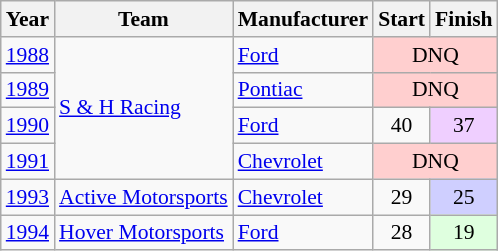<table class="wikitable" style="font-size: 90%;">
<tr>
<th>Year</th>
<th>Team</th>
<th>Manufacturer</th>
<th>Start</th>
<th>Finish</th>
</tr>
<tr>
<td><a href='#'>1988</a></td>
<td rowspan=4><a href='#'>S & H Racing</a></td>
<td><a href='#'>Ford</a></td>
<td align=center colspan=2 style="background:#FFCFCF;">DNQ</td>
</tr>
<tr>
<td><a href='#'>1989</a></td>
<td><a href='#'>Pontiac</a></td>
<td align=center colspan=2 style="background:#FFCFCF;">DNQ</td>
</tr>
<tr>
<td><a href='#'>1990</a></td>
<td><a href='#'>Ford</a></td>
<td align=center>40</td>
<td align=center style="background:#EFCFFF;">37</td>
</tr>
<tr>
<td><a href='#'>1991</a></td>
<td><a href='#'>Chevrolet</a></td>
<td align=center colspan=2 style="background:#FFCFCF;">DNQ</td>
</tr>
<tr>
<td><a href='#'>1993</a></td>
<td><a href='#'>Active Motorsports</a></td>
<td><a href='#'>Chevrolet</a></td>
<td align=center>29</td>
<td align=center style="background:#CFCFFF;">25</td>
</tr>
<tr>
<td><a href='#'>1994</a></td>
<td><a href='#'>Hover Motorsports</a></td>
<td><a href='#'>Ford</a></td>
<td align=center>28</td>
<td align=center style="background:#DFFFDF;">19</td>
</tr>
</table>
